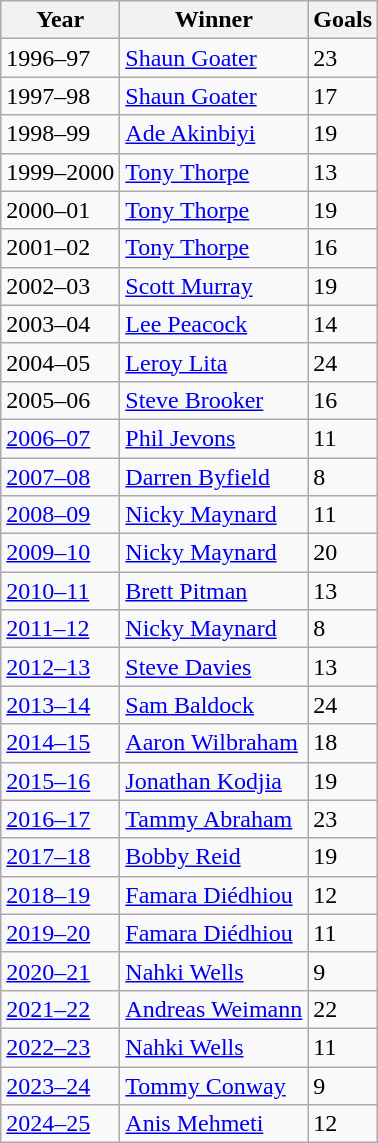<table class="wikitable">
<tr>
<th>Year</th>
<th>Winner</th>
<th>Goals</th>
</tr>
<tr>
<td>1996–97</td>
<td> <a href='#'>Shaun Goater</a></td>
<td>23</td>
</tr>
<tr>
<td>1997–98</td>
<td> <a href='#'>Shaun Goater</a></td>
<td>17</td>
</tr>
<tr>
<td>1998–99</td>
<td> <a href='#'>Ade Akinbiyi</a></td>
<td>19</td>
</tr>
<tr>
<td>1999–2000</td>
<td> <a href='#'>Tony Thorpe</a></td>
<td>13</td>
</tr>
<tr>
<td>2000–01</td>
<td> <a href='#'>Tony Thorpe</a></td>
<td>19</td>
</tr>
<tr>
<td>2001–02</td>
<td> <a href='#'>Tony Thorpe</a></td>
<td>16</td>
</tr>
<tr>
<td>2002–03</td>
<td> <a href='#'>Scott Murray</a></td>
<td>19</td>
</tr>
<tr>
<td>2003–04</td>
<td> <a href='#'>Lee Peacock</a></td>
<td>14</td>
</tr>
<tr>
<td>2004–05</td>
<td> <a href='#'>Leroy Lita</a></td>
<td>24</td>
</tr>
<tr>
<td>2005–06</td>
<td> <a href='#'>Steve Brooker</a></td>
<td>16</td>
</tr>
<tr>
<td><a href='#'>2006–07</a></td>
<td> <a href='#'>Phil Jevons</a></td>
<td>11</td>
</tr>
<tr>
<td><a href='#'>2007–08</a></td>
<td> <a href='#'>Darren Byfield</a></td>
<td>8</td>
</tr>
<tr>
<td><a href='#'>2008–09</a></td>
<td> <a href='#'>Nicky Maynard</a></td>
<td>11</td>
</tr>
<tr>
<td><a href='#'>2009–10</a></td>
<td> <a href='#'>Nicky Maynard</a></td>
<td>20</td>
</tr>
<tr>
<td><a href='#'>2010–11</a></td>
<td> <a href='#'>Brett Pitman</a></td>
<td>13</td>
</tr>
<tr>
<td><a href='#'>2011–12</a></td>
<td> <a href='#'>Nicky Maynard</a></td>
<td>8</td>
</tr>
<tr>
<td><a href='#'>2012–13</a></td>
<td> <a href='#'>Steve Davies</a></td>
<td>13</td>
</tr>
<tr>
<td><a href='#'>2013–14</a></td>
<td> <a href='#'>Sam Baldock</a></td>
<td>24</td>
</tr>
<tr>
<td><a href='#'>2014–15</a></td>
<td> <a href='#'>Aaron Wilbraham</a></td>
<td>18</td>
</tr>
<tr>
<td><a href='#'>2015–16</a></td>
<td> <a href='#'>Jonathan Kodjia</a></td>
<td>19</td>
</tr>
<tr>
<td><a href='#'>2016–17</a></td>
<td> <a href='#'>Tammy Abraham</a></td>
<td>23</td>
</tr>
<tr>
<td><a href='#'>2017–18</a></td>
<td> <a href='#'>Bobby Reid</a></td>
<td>19</td>
</tr>
<tr>
<td><a href='#'>2018–19</a></td>
<td> <a href='#'>Famara Diédhiou</a></td>
<td>12</td>
</tr>
<tr>
<td><a href='#'>2019–20</a></td>
<td> <a href='#'>Famara Diédhiou</a></td>
<td>11</td>
</tr>
<tr>
<td><a href='#'>2020–21</a></td>
<td> <a href='#'>Nahki Wells</a></td>
<td>9</td>
</tr>
<tr>
<td><a href='#'>2021–22</a></td>
<td> <a href='#'>Andreas Weimann</a></td>
<td>22</td>
</tr>
<tr>
<td><a href='#'>2022–23</a></td>
<td> <a href='#'>Nahki Wells</a></td>
<td>11</td>
</tr>
<tr>
<td><a href='#'>2023–24</a></td>
<td> <a href='#'>Tommy Conway</a></td>
<td>9</td>
</tr>
<tr>
<td><a href='#'>2024–25</a></td>
<td> <a href='#'>Anis Mehmeti</a></td>
<td>12</td>
</tr>
</table>
